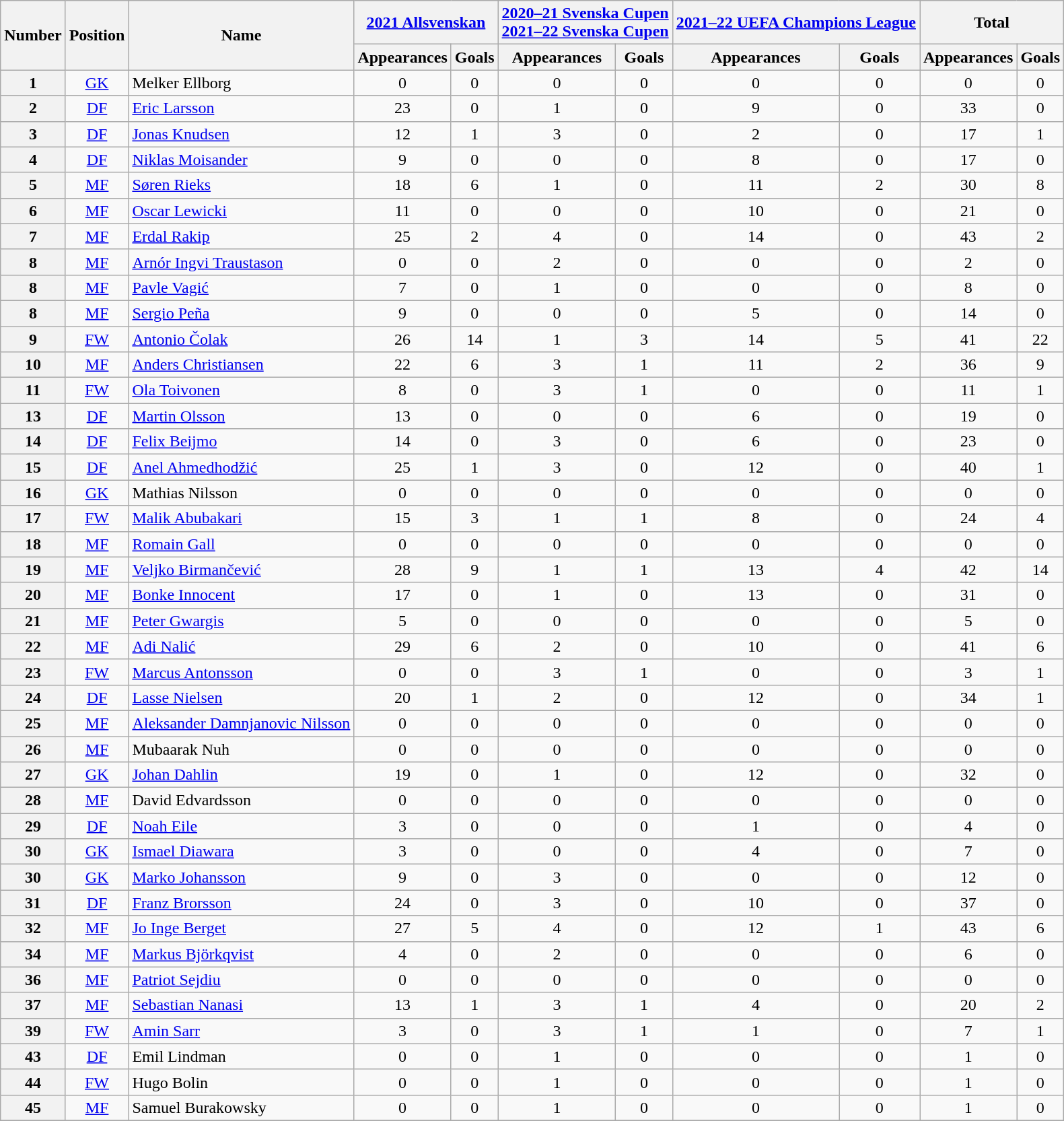<table class="wikitable sortable plainrowheaders" style="text-align:center">
<tr>
<th rowspan="2" scope="col">Number</th>
<th rowspan="2" scope="col">Position</th>
<th rowspan="2" scope="col">Name</th>
<th colspan="2"><a href='#'>2021 Allsvenskan</a></th>
<th colspan="2"><a href='#'>2020–21 Svenska Cupen</a><br><a href='#'>2021–22 Svenska Cupen</a></th>
<th colspan="2"><a href='#'>2021–22 UEFA Champions League</a></th>
<th colspan="2">Total</th>
</tr>
<tr>
<th>Appearances</th>
<th>Goals</th>
<th>Appearances</th>
<th>Goals</th>
<th>Appearances</th>
<th>Goals</th>
<th>Appearances</th>
<th>Goals</th>
</tr>
<tr>
<th style="text-align:center" scope="row">1</th>
<td><a href='#'>GK</a></td>
<td style="text-align:left;">Melker Ellborg<br></td>
<td>0</td>
<td>0<br></td>
<td>0</td>
<td>0<br></td>
<td>0</td>
<td>0<br></td>
<td>0</td>
<td>0</td>
</tr>
<tr>
<th style="text-align:center" scope="row">2</th>
<td><a href='#'>DF</a></td>
<td style="text-align:left;"><a href='#'>Eric Larsson</a><br></td>
<td>23</td>
<td>0<br></td>
<td>1</td>
<td>0<br></td>
<td>9</td>
<td>0<br></td>
<td>33</td>
<td>0</td>
</tr>
<tr>
<th style="text-align:center" scope="row">3</th>
<td><a href='#'>DF</a></td>
<td style="text-align:left;"><a href='#'>Jonas Knudsen</a><br></td>
<td>12</td>
<td>1<br></td>
<td>3</td>
<td>0<br></td>
<td>2</td>
<td>0<br></td>
<td>17</td>
<td>1</td>
</tr>
<tr>
<th style="text-align:center" scope="row">4</th>
<td><a href='#'>DF</a></td>
<td style="text-align:left;"><a href='#'>Niklas Moisander</a><br></td>
<td>9</td>
<td>0<br></td>
<td>0</td>
<td>0<br></td>
<td>8</td>
<td>0<br></td>
<td>17</td>
<td>0</td>
</tr>
<tr>
<th style="text-align:center" scope="row">5</th>
<td><a href='#'>MF</a></td>
<td style="text-align:left;"><a href='#'>Søren Rieks</a><br></td>
<td>18</td>
<td>6<br></td>
<td>1</td>
<td>0<br></td>
<td>11</td>
<td>2<br></td>
<td>30</td>
<td>8</td>
</tr>
<tr>
<th style="text-align:center" scope="row">6</th>
<td><a href='#'>MF</a></td>
<td style="text-align:left;"><a href='#'>Oscar Lewicki</a><br></td>
<td>11</td>
<td>0<br></td>
<td>0</td>
<td>0<br></td>
<td>10</td>
<td>0<br></td>
<td>21</td>
<td>0</td>
</tr>
<tr>
<th style="text-align:center" scope="row">7</th>
<td><a href='#'>MF</a></td>
<td style="text-align:left;"><a href='#'>Erdal Rakip</a><br></td>
<td>25</td>
<td>2<br></td>
<td>4</td>
<td>0<br></td>
<td>14</td>
<td>0<br></td>
<td>43</td>
<td>2</td>
</tr>
<tr>
<th style="text-align:center" scope="row">8</th>
<td><a href='#'>MF</a></td>
<td style="text-align:left;"><a href='#'>Arnór Ingvi Traustason</a><br></td>
<td>0</td>
<td>0<br></td>
<td>2</td>
<td>0<br></td>
<td>0</td>
<td>0<br></td>
<td>2</td>
<td>0</td>
</tr>
<tr>
<th style="text-align:center" scope="row">8</th>
<td><a href='#'>MF</a></td>
<td style="text-align:left;"><a href='#'>Pavle Vagić</a><br></td>
<td>7</td>
<td>0<br></td>
<td>1</td>
<td>0<br></td>
<td>0</td>
<td>0<br></td>
<td>8</td>
<td>0</td>
</tr>
<tr>
<th style="text-align:center" scope="row">8</th>
<td><a href='#'>MF</a></td>
<td style="text-align:left;"><a href='#'>Sergio Peña</a><br></td>
<td>9</td>
<td>0<br></td>
<td>0</td>
<td>0<br></td>
<td>5</td>
<td>0<br></td>
<td>14</td>
<td>0</td>
</tr>
<tr>
<th style="text-align:center" scope="row">9</th>
<td><a href='#'>FW</a></td>
<td style="text-align:left;"><a href='#'>Antonio Čolak</a><br></td>
<td>26</td>
<td>14<br></td>
<td>1</td>
<td>3<br></td>
<td>14</td>
<td>5<br></td>
<td>41</td>
<td>22</td>
</tr>
<tr>
<th style="text-align:center" scope="row">10</th>
<td><a href='#'>MF</a></td>
<td style="text-align:left;"><a href='#'>Anders Christiansen</a><br></td>
<td>22</td>
<td>6<br></td>
<td>3</td>
<td>1<br></td>
<td>11</td>
<td>2<br></td>
<td>36</td>
<td>9</td>
</tr>
<tr>
<th style="text-align:center" scope="row">11</th>
<td><a href='#'>FW</a></td>
<td style="text-align:left;"><a href='#'>Ola Toivonen</a><br></td>
<td>8</td>
<td>0<br></td>
<td>3</td>
<td>1<br></td>
<td>0</td>
<td>0<br></td>
<td>11</td>
<td>1</td>
</tr>
<tr>
<th style="text-align:center" scope="row">13</th>
<td><a href='#'>DF</a></td>
<td style="text-align:left;"><a href='#'>Martin Olsson</a><br></td>
<td>13</td>
<td>0<br></td>
<td>0</td>
<td>0<br></td>
<td>6</td>
<td>0<br></td>
<td>19</td>
<td>0</td>
</tr>
<tr>
<th style="text-align:center" scope="row">14</th>
<td><a href='#'>DF</a></td>
<td style="text-align:left;"><a href='#'>Felix Beijmo</a><br></td>
<td>14</td>
<td>0<br></td>
<td>3</td>
<td>0<br></td>
<td>6</td>
<td>0<br></td>
<td>23</td>
<td>0</td>
</tr>
<tr>
<th style="text-align:center" scope="row">15</th>
<td><a href='#'>DF</a></td>
<td style="text-align:left;"><a href='#'>Anel Ahmedhodžić</a><br></td>
<td>25</td>
<td>1<br></td>
<td>3</td>
<td>0<br></td>
<td>12</td>
<td>0<br></td>
<td>40</td>
<td>1</td>
</tr>
<tr>
<th style="text-align:center" scope="row">16</th>
<td><a href='#'>GK</a></td>
<td style="text-align:left;">Mathias Nilsson<br></td>
<td>0</td>
<td>0<br></td>
<td>0</td>
<td>0<br></td>
<td>0</td>
<td>0<br></td>
<td>0</td>
<td>0</td>
</tr>
<tr>
<th style="text-align:center" scope="row">17</th>
<td><a href='#'>FW</a></td>
<td style="text-align:left;"><a href='#'>Malik Abubakari</a><br></td>
<td>15</td>
<td>3<br></td>
<td>1</td>
<td>1<br></td>
<td>8</td>
<td>0<br></td>
<td>24</td>
<td>4</td>
</tr>
<tr>
<th style="text-align:center" scope="row">18</th>
<td><a href='#'>MF</a></td>
<td style="text-align:left;"><a href='#'>Romain Gall</a><br></td>
<td>0</td>
<td>0<br></td>
<td>0</td>
<td>0<br></td>
<td>0</td>
<td>0<br></td>
<td>0</td>
<td>0</td>
</tr>
<tr>
<th style="text-align:center" scope="row">19</th>
<td><a href='#'>MF</a></td>
<td style="text-align:left;"><a href='#'>Veljko Birmančević</a><br></td>
<td>28</td>
<td>9<br></td>
<td>1</td>
<td>1<br></td>
<td>13</td>
<td>4<br></td>
<td>42</td>
<td>14</td>
</tr>
<tr>
<th style="text-align:center" scope="row">20</th>
<td><a href='#'>MF</a></td>
<td style="text-align:left;"><a href='#'>Bonke Innocent</a><br></td>
<td>17</td>
<td>0<br></td>
<td>1</td>
<td>0<br></td>
<td>13</td>
<td>0<br></td>
<td>31</td>
<td>0</td>
</tr>
<tr>
<th style="text-align:center" scope="row">21</th>
<td><a href='#'>MF</a></td>
<td style="text-align:left;"><a href='#'>Peter Gwargis</a><br></td>
<td>5</td>
<td>0<br></td>
<td>0</td>
<td>0<br></td>
<td>0</td>
<td>0<br></td>
<td>5</td>
<td>0</td>
</tr>
<tr>
<th style="text-align:center" scope="row">22</th>
<td><a href='#'>MF</a></td>
<td style="text-align:left;"><a href='#'>Adi Nalić</a><br></td>
<td>29</td>
<td>6<br></td>
<td>2</td>
<td>0<br></td>
<td>10</td>
<td>0<br></td>
<td>41</td>
<td>6</td>
</tr>
<tr>
<th style="text-align:center" scope="row">23</th>
<td><a href='#'>FW</a></td>
<td style="text-align:left;"><a href='#'>Marcus Antonsson</a><br></td>
<td>0</td>
<td>0<br></td>
<td>3</td>
<td>1<br></td>
<td>0</td>
<td>0<br></td>
<td>3</td>
<td>1</td>
</tr>
<tr>
<th style="text-align:center" scope="row">24</th>
<td><a href='#'>DF</a></td>
<td style="text-align:left;"><a href='#'>Lasse Nielsen</a><br></td>
<td>20</td>
<td>1<br></td>
<td>2</td>
<td>0<br></td>
<td>12</td>
<td>0<br></td>
<td>34</td>
<td>1</td>
</tr>
<tr>
<th style="text-align:center" scope="row">25</th>
<td><a href='#'>MF</a></td>
<td style="text-align:left;"><a href='#'>Aleksander Damnjanovic Nilsson</a><br></td>
<td>0</td>
<td>0<br></td>
<td>0</td>
<td>0<br></td>
<td>0</td>
<td>0<br></td>
<td>0</td>
<td>0</td>
</tr>
<tr>
<th style="text-align:center" scope="row">26</th>
<td><a href='#'>MF</a></td>
<td style="text-align:left;">Mubaarak Nuh<br></td>
<td>0</td>
<td>0<br></td>
<td>0</td>
<td>0<br></td>
<td>0</td>
<td>0<br></td>
<td>0</td>
<td>0</td>
</tr>
<tr>
<th style="text-align:center" scope="row">27</th>
<td><a href='#'>GK</a></td>
<td style="text-align:left;"><a href='#'>Johan Dahlin</a><br></td>
<td>19</td>
<td>0<br></td>
<td>1</td>
<td>0<br></td>
<td>12</td>
<td>0<br></td>
<td>32</td>
<td>0</td>
</tr>
<tr>
<th style="text-align:center" scope="row">28</th>
<td><a href='#'>MF</a></td>
<td style="text-align:left;">David Edvardsson<br></td>
<td>0</td>
<td>0<br></td>
<td>0</td>
<td>0<br></td>
<td>0</td>
<td>0<br></td>
<td>0</td>
<td>0</td>
</tr>
<tr>
<th style="text-align:center" scope="row">29</th>
<td><a href='#'>DF</a></td>
<td style="text-align:left;"><a href='#'>Noah Eile</a><br></td>
<td>3</td>
<td>0<br></td>
<td>0</td>
<td>0<br></td>
<td>1</td>
<td>0<br></td>
<td>4</td>
<td>0</td>
</tr>
<tr>
<th style="text-align:center" scope="row">30</th>
<td><a href='#'>GK</a></td>
<td style="text-align:left;"><a href='#'>Ismael Diawara</a><br></td>
<td>3</td>
<td>0<br></td>
<td>0</td>
<td>0<br></td>
<td>4</td>
<td>0<br></td>
<td>7</td>
<td>0</td>
</tr>
<tr>
<th style="text-align:center" scope="row">30</th>
<td><a href='#'>GK</a></td>
<td style="text-align:left;"><a href='#'>Marko Johansson</a><br></td>
<td>9</td>
<td>0<br></td>
<td>3</td>
<td>0<br></td>
<td>0</td>
<td>0<br></td>
<td>12</td>
<td>0</td>
</tr>
<tr>
<th style="text-align:center" scope="row">31</th>
<td><a href='#'>DF</a></td>
<td style="text-align:left;"><a href='#'>Franz Brorsson</a><br></td>
<td>24</td>
<td>0<br></td>
<td>3</td>
<td>0<br></td>
<td>10</td>
<td>0<br></td>
<td>37</td>
<td>0</td>
</tr>
<tr>
<th style="text-align:center" scope="row">32</th>
<td><a href='#'>MF</a></td>
<td style="text-align:left;"><a href='#'>Jo Inge Berget</a><br></td>
<td>27</td>
<td>5<br></td>
<td>4</td>
<td>0<br></td>
<td>12</td>
<td>1<br></td>
<td>43</td>
<td>6</td>
</tr>
<tr>
<th style="text-align:center" scope="row">34</th>
<td><a href='#'>MF</a></td>
<td style="text-align:left;"><a href='#'>Markus Björkqvist</a><br></td>
<td>4</td>
<td>0<br></td>
<td>2</td>
<td>0<br></td>
<td>0</td>
<td>0<br></td>
<td>6</td>
<td>0</td>
</tr>
<tr>
<th style="text-align:center" scope="row">36</th>
<td><a href='#'>MF</a></td>
<td style="text-align:left;"><a href='#'>Patriot Sejdiu</a><br></td>
<td>0</td>
<td>0<br></td>
<td>0</td>
<td>0<br></td>
<td>0</td>
<td>0<br></td>
<td>0</td>
<td>0</td>
</tr>
<tr>
<th style="text-align:center" scope="row">37</th>
<td><a href='#'>MF</a></td>
<td style="text-align:left;"><a href='#'>Sebastian Nanasi</a><br></td>
<td>13</td>
<td>1<br></td>
<td>3</td>
<td>1<br></td>
<td>4</td>
<td>0<br></td>
<td>20</td>
<td>2</td>
</tr>
<tr>
<th style="text-align:center" scope="row">39</th>
<td><a href='#'>FW</a></td>
<td style="text-align:left;"><a href='#'>Amin Sarr</a><br></td>
<td>3</td>
<td>0<br></td>
<td>3</td>
<td>1<br></td>
<td>1</td>
<td>0<br></td>
<td>7</td>
<td>1</td>
</tr>
<tr>
<th style="text-align:center" scope="row">43</th>
<td><a href='#'>DF</a></td>
<td style="text-align:left;">Emil Lindman<br></td>
<td>0</td>
<td>0<br></td>
<td>1</td>
<td>0<br></td>
<td>0</td>
<td>0<br></td>
<td>1</td>
<td>0</td>
</tr>
<tr>
<th style="text-align:center" scope="row">44</th>
<td><a href='#'>FW</a></td>
<td style="text-align:left;">Hugo Bolin<br></td>
<td>0</td>
<td>0<br></td>
<td>1</td>
<td>0<br></td>
<td>0</td>
<td>0<br></td>
<td>1</td>
<td>0</td>
</tr>
<tr>
<th style="text-align:center" scope="row">45</th>
<td><a href='#'>MF</a></td>
<td style="text-align:left;">Samuel Burakowsky<br></td>
<td>0</td>
<td>0<br></td>
<td>1</td>
<td>0<br></td>
<td>0</td>
<td>0<br></td>
<td>1</td>
<td>0</td>
</tr>
<tr>
</tr>
</table>
